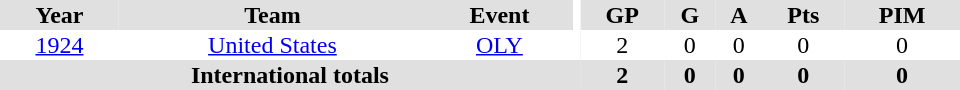<table border="0" cellpadding="1" cellspacing="0" ID="Table3" style="text-align:center; width:40em">
<tr bgcolor="#e0e0e0">
<th>Year</th>
<th>Team</th>
<th>Event</th>
<th rowspan="102" bgcolor="#ffffff"></th>
<th>GP</th>
<th>G</th>
<th>A</th>
<th>Pts</th>
<th>PIM</th>
</tr>
<tr>
<td><a href='#'>1924</a></td>
<td><a href='#'>United States</a></td>
<td><a href='#'>OLY</a></td>
<td>2</td>
<td>0</td>
<td>0</td>
<td>0</td>
<td>0</td>
</tr>
<tr bgcolor="#e0e0e0">
<th colspan="4">International totals</th>
<th>2</th>
<th>0</th>
<th>0</th>
<th>0</th>
<th>0</th>
</tr>
</table>
